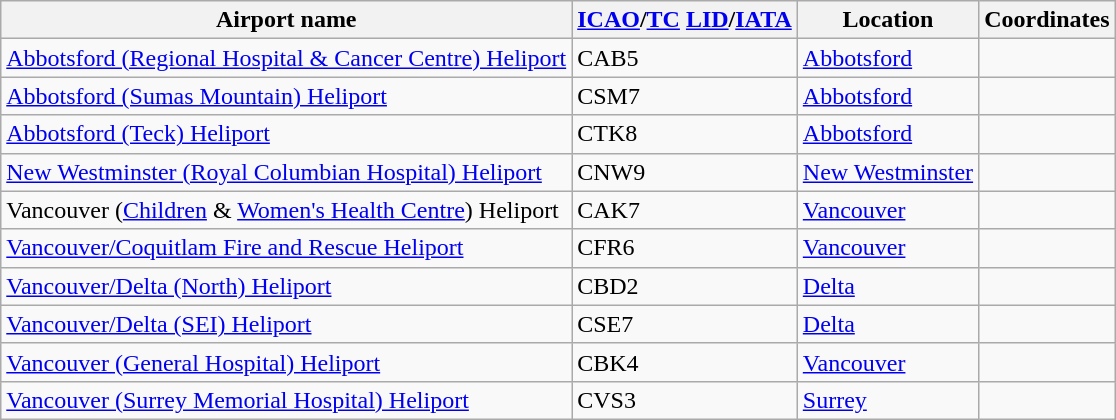<table class="wikitable sortable" style="width:auto;">
<tr>
<th width="*">Airport name</th>
<th width="*"><a href='#'>ICAO</a>/<a href='#'>TC</a> <a href='#'>LID</a>/<a href='#'>IATA</a></th>
<th width="*">Location</th>
<th width="*">Coordinates</th>
</tr>
<tr>
<td><a href='#'>Abbotsford (Regional Hospital & Cancer Centre) Heliport</a></td>
<td>CAB5</td>
<td><a href='#'>Abbotsford</a></td>
<td></td>
</tr>
<tr>
<td><a href='#'>Abbotsford (Sumas Mountain) Heliport</a></td>
<td>CSM7</td>
<td><a href='#'>Abbotsford</a></td>
<td></td>
</tr>
<tr>
<td><a href='#'>Abbotsford (Teck) Heliport</a></td>
<td>CTK8</td>
<td><a href='#'>Abbotsford</a></td>
<td></td>
</tr>
<tr>
<td><a href='#'>New Westminster (Royal Columbian Hospital) Heliport</a></td>
<td>CNW9</td>
<td><a href='#'>New Westminster</a></td>
<td></td>
</tr>
<tr>
<td>Vancouver (<a href='#'>Children</a> & <a href='#'>Women's Health Centre</a>) Heliport</td>
<td>CAK7</td>
<td><a href='#'>Vancouver</a></td>
<td></td>
</tr>
<tr>
<td><a href='#'>Vancouver/Coquitlam Fire and Rescue Heliport</a></td>
<td>CFR6</td>
<td><a href='#'>Vancouver</a></td>
<td></td>
</tr>
<tr>
<td><a href='#'>Vancouver/Delta (North) Heliport</a></td>
<td>CBD2</td>
<td><a href='#'>Delta</a></td>
<td></td>
</tr>
<tr>
<td><a href='#'>Vancouver/Delta (SEI) Heliport</a></td>
<td>CSE7</td>
<td><a href='#'>Delta</a></td>
<td></td>
</tr>
<tr>
<td><a href='#'>Vancouver (General Hospital) Heliport</a></td>
<td>CBK4</td>
<td><a href='#'>Vancouver</a></td>
<td></td>
</tr>
<tr>
<td><a href='#'>Vancouver (Surrey Memorial Hospital) Heliport</a></td>
<td>CVS3</td>
<td><a href='#'>Surrey</a></td>
<td></td>
</tr>
</table>
